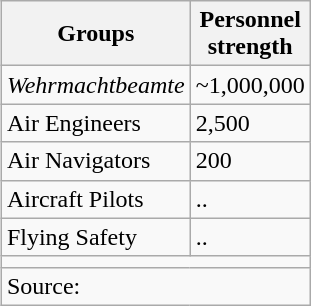<table align=right class="wikitable">
<tr>
<th align="left" width="50"><strong>Groups</strong></th>
<th align="left" width="50"><strong>Personnel strength</strong></th>
</tr>
<tr>
<td><em>Wehrmachtbeamte</em> </td>
<td>~1,000,000</td>
</tr>
<tr>
<td>Air Engineers</td>
<td>2,500</td>
</tr>
<tr>
<td>Air Navigators</td>
<td>200</td>
</tr>
<tr>
<td>Aircraft Pilots</td>
<td>..</td>
</tr>
<tr>
<td>Flying Safety</td>
<td>..</td>
</tr>
<tr>
<td colspan=2></td>
</tr>
<tr>
<td colspan=2>Source:</td>
</tr>
</table>
